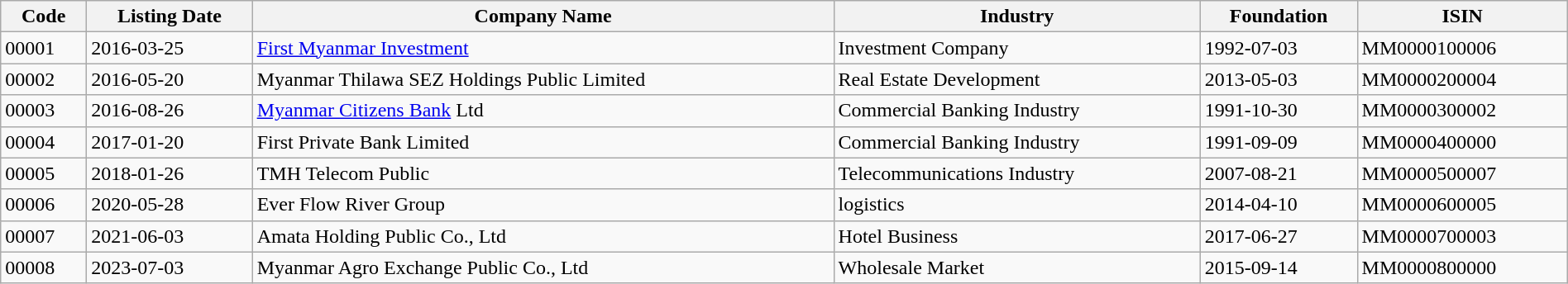<table class='wikitable sortable' style='width:100%'>
<tr>
<th>Code</th>
<th>Listing Date</th>
<th>Company Name</th>
<th>Industry</th>
<th>Foundation</th>
<th>ISIN</th>
</tr>
<tr>
<td>00001</td>
<td>2016-03-25</td>
<td><a href='#'>First Myanmar Investment</a></td>
<td>Investment Company</td>
<td>1992-07-03</td>
<td>MM0000100006</td>
</tr>
<tr>
<td>00002</td>
<td>2016-05-20</td>
<td>Myanmar Thilawa SEZ Holdings Public Limited</td>
<td>Real Estate Development</td>
<td>2013-05-03</td>
<td>MM0000200004</td>
</tr>
<tr>
<td>00003</td>
<td>2016-08-26</td>
<td><a href='#'>Myanmar Citizens Bank</a> Ltd</td>
<td>Commercial Banking Industry</td>
<td>1991-10-30</td>
<td>MM0000300002</td>
</tr>
<tr>
<td>00004</td>
<td>2017-01-20</td>
<td>First Private Bank Limited</td>
<td>Commercial Banking Industry</td>
<td>1991-09-09</td>
<td>MM0000400000</td>
</tr>
<tr>
<td>00005</td>
<td>2018-01-26</td>
<td>TMH Telecom Public</td>
<td>Telecommunications Industry</td>
<td>2007-08-21</td>
<td>MM0000500007</td>
</tr>
<tr>
<td>00006</td>
<td>2020-05-28</td>
<td>Ever Flow River Group</td>
<td>logistics</td>
<td>2014-04-10</td>
<td>MM0000600005</td>
</tr>
<tr>
<td>00007</td>
<td>2021-06-03</td>
<td>Amata Holding Public Co., Ltd</td>
<td>Hotel Business</td>
<td>2017-06-27</td>
<td>MM0000700003</td>
</tr>
<tr>
<td>00008</td>
<td>2023-07-03</td>
<td>Myanmar Agro Exchange Public Co., Ltd</td>
<td>Wholesale Market</td>
<td>2015-09-14</td>
<td>MM0000800000</td>
</tr>
</table>
